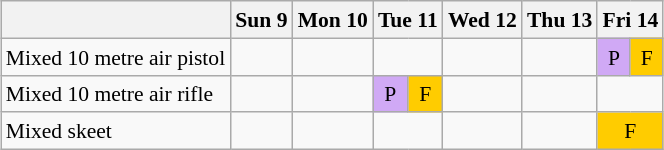<table class="wikitable" style="margin:0.5em auto; font-size:90%; line-height:1.25em; text-align:center;">
<tr>
<th></th>
<th>Sun 9</th>
<th>Mon 10</th>
<th colspan=2>Tue 11</th>
<th>Wed 12</th>
<th>Thu 13</th>
<th colspan=2>Fri 14</th>
</tr>
<tr>
<td align=left>Mixed 10 metre air pistol</td>
<td></td>
<td></td>
<td colspan=2></td>
<td></td>
<td></td>
<td style="background-color:#D0A9F5;">P</td>
<td style="background-color:#FFCC00;">F</td>
</tr>
<tr>
<td align=left>Mixed 10 metre air rifle</td>
<td></td>
<td></td>
<td style="background-color:#D0A9F5;">P</td>
<td style="background-color:#FFCC00;">F</td>
<td></td>
<td></td>
<td colspan=2></td>
</tr>
<tr>
<td align=left>Mixed skeet</td>
<td></td>
<td></td>
<td colspan=2></td>
<td></td>
<td></td>
<td style="background-color:#FFCC00;" colspan=2>F</td>
</tr>
</table>
